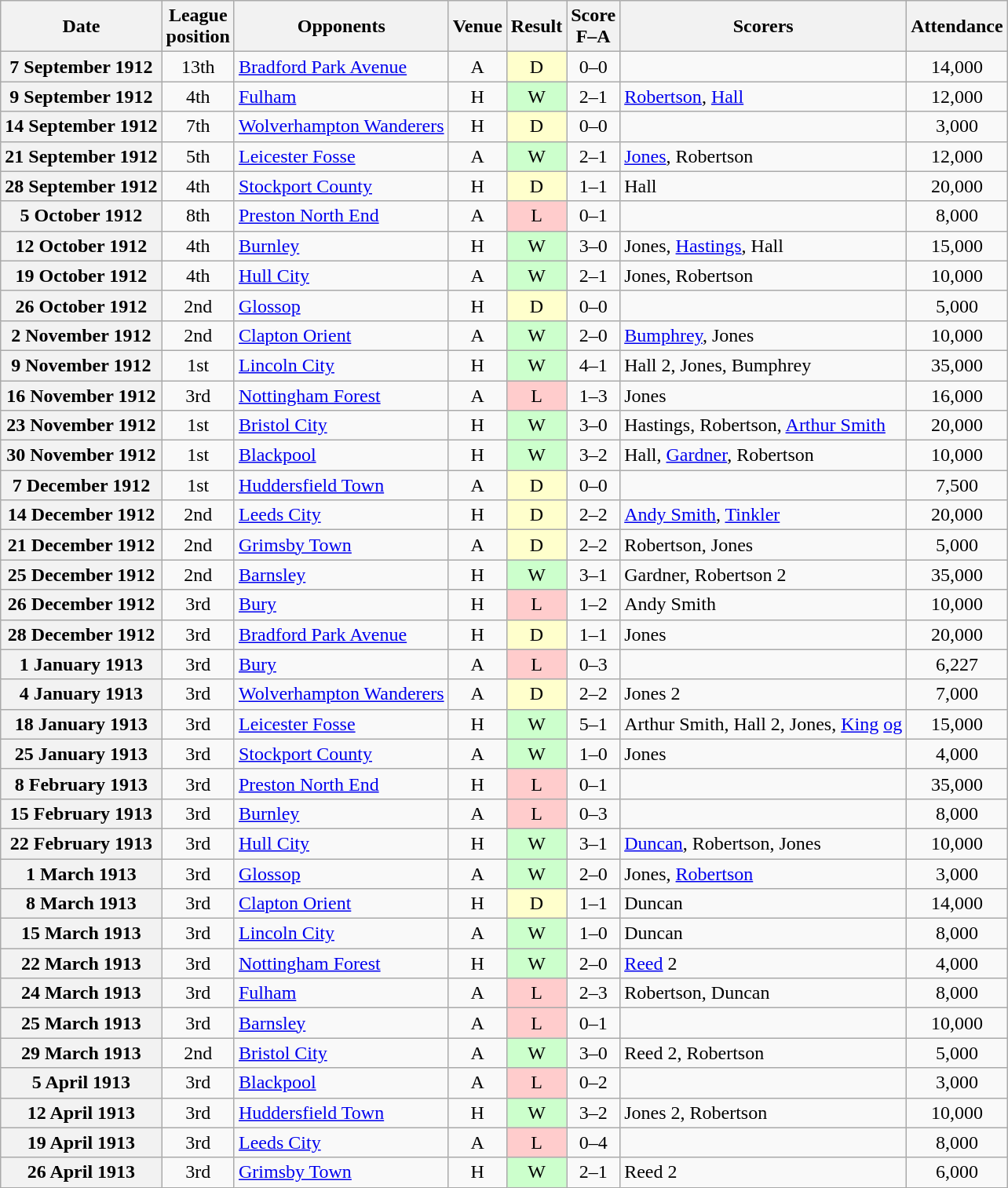<table class="wikitable plainrowheaders" style="text-align:center">
<tr>
<th scope="col">Date</th>
<th scope="col">League<br>position</th>
<th scope="col">Opponents</th>
<th scope="col">Venue</th>
<th scope="col">Result</th>
<th scope="col">Score<br>F–A</th>
<th scope="col">Scorers</th>
<th scope="col">Attendance</th>
</tr>
<tr>
<th scope="row">7 September 1912</th>
<td>13th</td>
<td align="left"><a href='#'>Bradford Park Avenue</a></td>
<td>A</td>
<td style=background:#ffc>D</td>
<td>0–0</td>
<td></td>
<td>14,000</td>
</tr>
<tr>
<th scope="row">9 September 1912</th>
<td>4th</td>
<td align="left"><a href='#'>Fulham</a></td>
<td>H</td>
<td style=background:#cfc>W</td>
<td>2–1</td>
<td align="left"><a href='#'>Robertson</a>, <a href='#'>Hall</a></td>
<td>12,000</td>
</tr>
<tr>
<th scope="row">14 September 1912</th>
<td>7th</td>
<td align="left"><a href='#'>Wolverhampton Wanderers</a></td>
<td>H</td>
<td style=background:#ffc>D</td>
<td>0–0</td>
<td></td>
<td>3,000</td>
</tr>
<tr>
<th scope="row">21 September 1912</th>
<td>5th</td>
<td align="left"><a href='#'>Leicester Fosse</a></td>
<td>A</td>
<td style=background:#cfc>W</td>
<td>2–1</td>
<td align="left"><a href='#'>Jones</a>, Robertson</td>
<td>12,000</td>
</tr>
<tr>
<th scope="row">28 September 1912</th>
<td>4th</td>
<td align="left"><a href='#'>Stockport County</a></td>
<td>H</td>
<td style=background:#ffc>D</td>
<td>1–1</td>
<td align="left">Hall</td>
<td>20,000</td>
</tr>
<tr>
<th scope="row">5 October 1912</th>
<td>8th</td>
<td align="left"><a href='#'>Preston North End</a></td>
<td>A</td>
<td style=background:#fcc>L</td>
<td>0–1</td>
<td></td>
<td>8,000</td>
</tr>
<tr>
<th scope="row">12 October 1912</th>
<td>4th</td>
<td align="left"><a href='#'>Burnley</a></td>
<td>H</td>
<td style=background:#cfc>W</td>
<td>3–0</td>
<td align="left">Jones, <a href='#'>Hastings</a>, Hall</td>
<td>15,000</td>
</tr>
<tr>
<th scope="row">19 October 1912</th>
<td>4th</td>
<td align="left"><a href='#'>Hull City</a></td>
<td>A</td>
<td style=background:#cfc>W</td>
<td>2–1</td>
<td align="left">Jones, Robertson</td>
<td>10,000</td>
</tr>
<tr>
<th scope="row">26 October 1912</th>
<td>2nd</td>
<td align="left"><a href='#'>Glossop</a></td>
<td>H</td>
<td style=background:#ffc>D</td>
<td>0–0</td>
<td></td>
<td>5,000</td>
</tr>
<tr>
<th scope="row">2 November 1912</th>
<td>2nd</td>
<td align="left"><a href='#'>Clapton Orient</a></td>
<td>A</td>
<td style=background:#cfc>W</td>
<td>2–0</td>
<td align="left"><a href='#'>Bumphrey</a>, Jones</td>
<td>10,000</td>
</tr>
<tr>
<th scope="row">9 November 1912</th>
<td>1st</td>
<td align="left"><a href='#'>Lincoln City</a></td>
<td>H</td>
<td style=background:#cfc>W</td>
<td>4–1</td>
<td align="left">Hall 2, Jones, Bumphrey</td>
<td>35,000</td>
</tr>
<tr>
<th scope="row">16 November 1912</th>
<td>3rd</td>
<td align="left"><a href='#'>Nottingham Forest</a></td>
<td>A</td>
<td style=background:#fcc>L</td>
<td>1–3</td>
<td align="left">Jones</td>
<td>16,000</td>
</tr>
<tr>
<th scope="row">23 November 1912</th>
<td>1st</td>
<td align="left"><a href='#'>Bristol City</a></td>
<td>H</td>
<td style=background:#cfc>W</td>
<td>3–0</td>
<td align="left">Hastings, Robertson, <a href='#'>Arthur Smith</a></td>
<td>20,000</td>
</tr>
<tr>
<th scope="row">30 November 1912</th>
<td>1st</td>
<td align="left"><a href='#'>Blackpool</a></td>
<td>H</td>
<td style=background:#cfc>W</td>
<td>3–2</td>
<td align="left">Hall, <a href='#'>Gardner</a>, Robertson</td>
<td>10,000</td>
</tr>
<tr>
<th scope="row">7 December 1912</th>
<td>1st</td>
<td align="left"><a href='#'>Huddersfield Town</a></td>
<td>A</td>
<td style=background:#ffc>D</td>
<td>0–0</td>
<td></td>
<td>7,500</td>
</tr>
<tr>
<th scope="row">14 December 1912</th>
<td>2nd</td>
<td align="left"><a href='#'>Leeds City</a></td>
<td>H</td>
<td style=background:#ffc>D</td>
<td>2–2</td>
<td align="left"><a href='#'>Andy Smith</a>, <a href='#'>Tinkler</a></td>
<td>20,000</td>
</tr>
<tr>
<th scope="row">21 December 1912</th>
<td>2nd</td>
<td align="left"><a href='#'>Grimsby Town</a></td>
<td>A</td>
<td style=background:#ffc>D</td>
<td>2–2</td>
<td align="left">Robertson, Jones</td>
<td>5,000</td>
</tr>
<tr>
<th scope="row">25 December 1912</th>
<td>2nd</td>
<td align="left"><a href='#'>Barnsley</a></td>
<td>H</td>
<td style=background:#cfc>W</td>
<td>3–1</td>
<td align="left">Gardner, Robertson 2</td>
<td>35,000</td>
</tr>
<tr>
<th scope="row">26 December 1912</th>
<td>3rd</td>
<td align="left"><a href='#'>Bury</a></td>
<td>H</td>
<td style=background:#fcc>L</td>
<td>1–2</td>
<td align="left">Andy Smith</td>
<td>10,000</td>
</tr>
<tr>
<th scope="row">28 December 1912</th>
<td>3rd</td>
<td align="left"><a href='#'>Bradford Park Avenue</a></td>
<td>H</td>
<td style=background:#ffc>D</td>
<td>1–1</td>
<td align="left">Jones</td>
<td>20,000</td>
</tr>
<tr>
<th scope="row">1 January 1913</th>
<td>3rd</td>
<td align="left"><a href='#'>Bury</a></td>
<td>A</td>
<td style=background:#fcc>L</td>
<td>0–3</td>
<td></td>
<td>6,227</td>
</tr>
<tr>
<th scope="row">4 January 1913</th>
<td>3rd</td>
<td align="left"><a href='#'>Wolverhampton Wanderers</a></td>
<td>A</td>
<td style=background:#ffc>D</td>
<td>2–2</td>
<td align="left">Jones 2</td>
<td>7,000</td>
</tr>
<tr>
<th scope="row">18 January 1913</th>
<td>3rd</td>
<td align="left"><a href='#'>Leicester Fosse</a></td>
<td>H</td>
<td style=background:#cfc>W</td>
<td>5–1</td>
<td align="left">Arthur Smith, Hall 2, Jones, <a href='#'>King</a> <a href='#'>og</a></td>
<td>15,000</td>
</tr>
<tr>
<th scope="row">25 January 1913</th>
<td>3rd</td>
<td align="left"><a href='#'>Stockport County</a></td>
<td>A</td>
<td style=background:#cfc>W</td>
<td>1–0</td>
<td align="left">Jones</td>
<td>4,000</td>
</tr>
<tr>
<th scope="row">8 February 1913</th>
<td>3rd</td>
<td align="left"><a href='#'>Preston North End</a></td>
<td>H</td>
<td style=background:#fcc>L</td>
<td>0–1</td>
<td></td>
<td>35,000</td>
</tr>
<tr>
<th scope="row">15 February 1913</th>
<td>3rd</td>
<td align="left"><a href='#'>Burnley</a></td>
<td>A</td>
<td style=background:#fcc>L</td>
<td>0–3</td>
<td></td>
<td>8,000</td>
</tr>
<tr>
<th scope="row">22 February 1913</th>
<td>3rd</td>
<td align="left"><a href='#'>Hull City</a></td>
<td>H</td>
<td style=background:#cfc>W</td>
<td>3–1</td>
<td align="left"><a href='#'>Duncan</a>, Robertson, Jones</td>
<td>10,000</td>
</tr>
<tr>
<th scope="row">1 March 1913</th>
<td>3rd</td>
<td align="left"><a href='#'>Glossop</a></td>
<td>A</td>
<td style=background:#cfc>W</td>
<td>2–0</td>
<td align="left">Jones, <a href='#'>Robertson</a></td>
<td>3,000</td>
</tr>
<tr>
<th scope="row">8 March 1913</th>
<td>3rd</td>
<td align="left"><a href='#'>Clapton Orient</a></td>
<td>H</td>
<td style=background:#ffc>D</td>
<td>1–1</td>
<td align="left">Duncan</td>
<td>14,000</td>
</tr>
<tr>
<th scope="row">15 March 1913</th>
<td>3rd</td>
<td align="left"><a href='#'>Lincoln City</a></td>
<td>A</td>
<td style=background:#cfc>W</td>
<td>1–0</td>
<td align="left">Duncan</td>
<td>8,000</td>
</tr>
<tr>
<th scope="row">22 March 1913</th>
<td>3rd</td>
<td align="left"><a href='#'>Nottingham Forest</a></td>
<td>H</td>
<td style=background:#cfc>W</td>
<td>2–0</td>
<td align="left"><a href='#'>Reed</a> 2</td>
<td>4,000</td>
</tr>
<tr>
<th scope="row">24 March 1913</th>
<td>3rd</td>
<td align="left"><a href='#'>Fulham</a></td>
<td>A</td>
<td style=background:#fcc>L</td>
<td>2–3</td>
<td align="left">Robertson, Duncan</td>
<td>8,000</td>
</tr>
<tr>
<th scope="row">25 March 1913</th>
<td>3rd</td>
<td align="left"><a href='#'>Barnsley</a></td>
<td>A</td>
<td style=background:#fcc>L</td>
<td>0–1</td>
<td align="left"></td>
<td>10,000</td>
</tr>
<tr>
<th scope="row">29 March 1913</th>
<td>2nd</td>
<td align="left"><a href='#'>Bristol City</a></td>
<td>A</td>
<td style=background:#cfc>W</td>
<td>3–0</td>
<td align="left">Reed 2, Robertson</td>
<td>5,000</td>
</tr>
<tr>
<th scope="row">5 April 1913</th>
<td>3rd</td>
<td align="left"><a href='#'>Blackpool</a></td>
<td>A</td>
<td style=background:#fcc>L</td>
<td>0–2</td>
<td></td>
<td>3,000</td>
</tr>
<tr>
<th scope="row">12 April 1913</th>
<td>3rd</td>
<td align="left"><a href='#'>Huddersfield Town</a></td>
<td>H</td>
<td style=background:#cfc>W</td>
<td>3–2</td>
<td align="left">Jones 2, Robertson</td>
<td>10,000</td>
</tr>
<tr>
<th scope="row">19 April 1913</th>
<td>3rd</td>
<td align="left"><a href='#'>Leeds City</a></td>
<td>A</td>
<td style=background:#fcc>L</td>
<td>0–4</td>
<td></td>
<td>8,000</td>
</tr>
<tr>
<th scope="row">26 April 1913</th>
<td>3rd</td>
<td align="left"><a href='#'>Grimsby Town</a></td>
<td>H</td>
<td style=background:#cfc>W</td>
<td>2–1</td>
<td align="left">Reed 2</td>
<td>6,000</td>
</tr>
</table>
